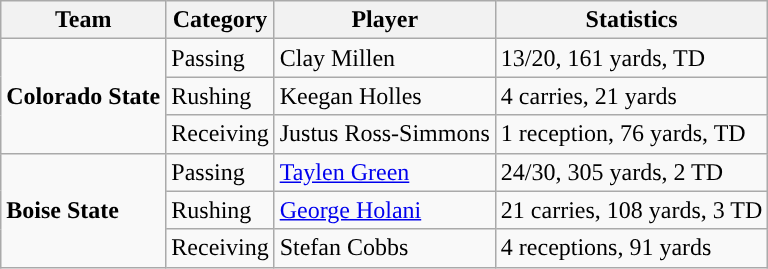<table class="wikitable" style="float: left;">
<tr>
<th>Team</th>
<th>Category</th>
<th>Player</th>
<th>Statistics</th>
</tr>
<tr>
<td rowspan=3><strong>Colorado State</strong></td>
<td>Passing</td>
<td>Clay Millen</td>
<td>13/20, 161 yards, TD</td>
</tr>
<tr>
<td>Rushing</td>
<td>Keegan Holles</td>
<td>4 carries, 21 yards</td>
</tr>
<tr>
<td>Receiving</td>
<td>Justus Ross-Simmons</td>
<td>1 reception, 76 yards, TD</td>
</tr>
<tr>
<td rowspan=3><strong>Boise State</strong></td>
<td>Passing</td>
<td><a href='#'>Taylen Green</a></td>
<td>24/30, 305 yards, 2 TD</td>
</tr>
<tr>
<td>Rushing</td>
<td><a href='#'>George Holani</a></td>
<td>21 carries, 108 yards, 3 TD</td>
</tr>
<tr>
<td>Receiving</td>
<td>Stefan Cobbs</td>
<td>4 receptions, 91 yards</td>
</tr>
</table>
